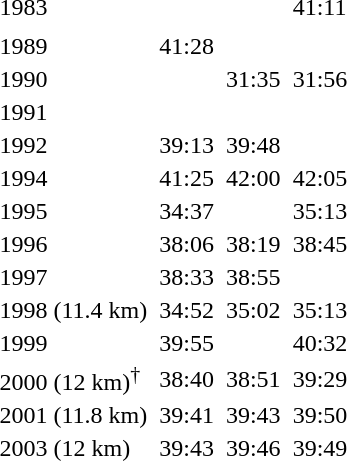<table>
<tr>
<td>1983</td>
<td></td>
<td></td>
<td></td>
<td></td>
<td></td>
<td>41:11</td>
</tr>
<tr>
<td></td>
<td></td>
<td></td>
<td></td>
<td></td>
<td></td>
<td></td>
</tr>
<tr>
<td>1989</td>
<td></td>
<td>41:28</td>
<td></td>
<td></td>
<td></td>
<td></td>
</tr>
<tr>
<td>1990</td>
<td></td>
<td></td>
<td></td>
<td>31:35</td>
<td></td>
<td>31:56</td>
</tr>
<tr>
<td>1991</td>
<td></td>
<td></td>
<td></td>
<td></td>
<td></td>
<td></td>
</tr>
<tr>
<td>1992</td>
<td></td>
<td>39:13</td>
<td></td>
<td>39:48</td>
<td></td>
<td></td>
</tr>
<tr>
<td>1994</td>
<td></td>
<td>41:25</td>
<td></td>
<td>42:00</td>
<td></td>
<td>42:05</td>
</tr>
<tr>
<td>1995</td>
<td></td>
<td>34:37</td>
<td></td>
<td></td>
<td></td>
<td>35:13</td>
</tr>
<tr>
<td>1996</td>
<td></td>
<td>38:06</td>
<td></td>
<td>38:19</td>
<td></td>
<td>38:45</td>
</tr>
<tr>
<td>1997</td>
<td></td>
<td>38:33</td>
<td></td>
<td>38:55</td>
<td></td>
<td></td>
</tr>
<tr>
<td>1998 (11.4 km)</td>
<td></td>
<td>34:52</td>
<td></td>
<td>35:02</td>
<td></td>
<td>35:13</td>
</tr>
<tr>
<td>1999</td>
<td></td>
<td>39:55</td>
<td></td>
<td></td>
<td></td>
<td>40:32</td>
</tr>
<tr>
<td>2000 (12 km)<sup>†</sup></td>
<td></td>
<td>38:40</td>
<td></td>
<td>38:51</td>
<td></td>
<td>39:29</td>
</tr>
<tr>
<td>2001 (11.8 km)</td>
<td></td>
<td>39:41</td>
<td></td>
<td>39:43</td>
<td></td>
<td>39:50</td>
</tr>
<tr>
<td>2003 (12 km)</td>
<td></td>
<td>39:43</td>
<td></td>
<td>39:46</td>
<td></td>
<td>39:49</td>
</tr>
</table>
